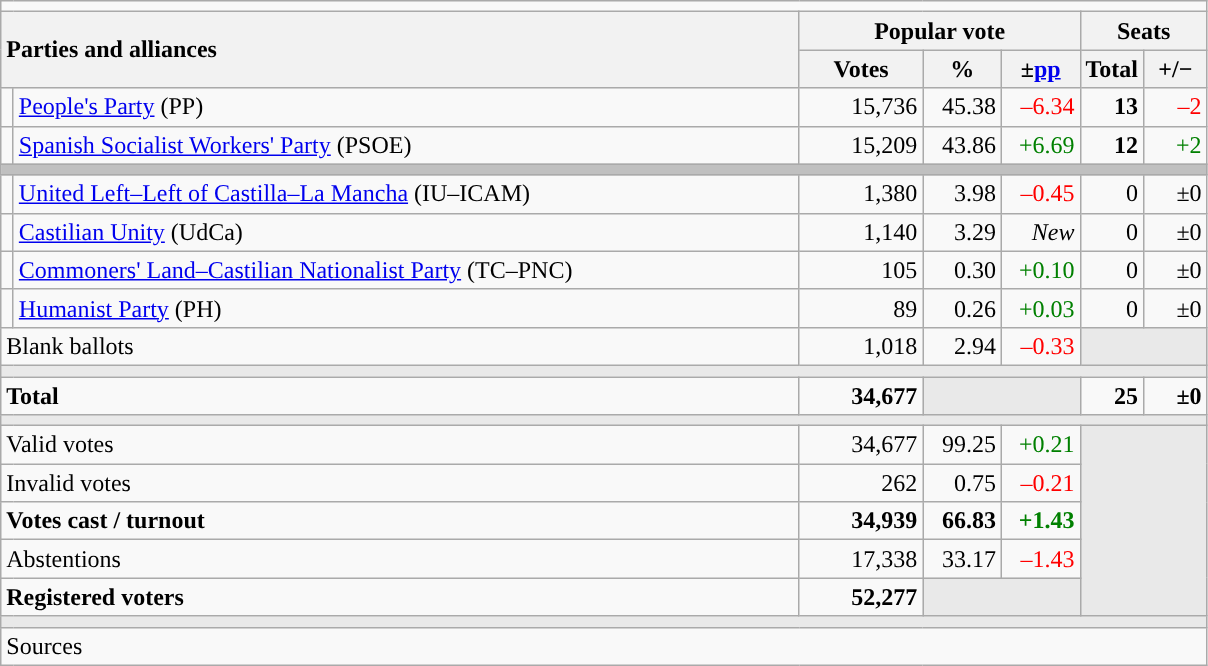<table class="wikitable" style="text-align:right;">
<tr>
<td colspan="7"></td>
</tr>
<tr>
<th style="text-align:left;" rowspan="2" colspan="2" width="525">Parties and alliances</th>
<th colspan="3">Popular vote</th>
<th colspan="2">Seats</th>
</tr>
<tr>
<th width="75">Votes</th>
<th width="45">%</th>
<th width="45">±<a href='#'>pp</a></th>
<th width="35">Total</th>
<th width="35">+/−</th>
</tr>
<tr>
<td width="1" style="color:inherit;background:"></td>
<td align="left"><a href='#'>People's Party</a> (PP)</td>
<td>15,736</td>
<td>45.38</td>
<td style="color:red;">–6.34</td>
<td><strong>13</strong></td>
<td style="color:red;">–2</td>
</tr>
<tr>
<td style="color:inherit;background:"></td>
<td align="left"><a href='#'>Spanish Socialist Workers' Party</a> (PSOE)</td>
<td>15,209</td>
<td>43.86</td>
<td style="color:green;">+6.69</td>
<td><strong>12</strong></td>
<td style="color:green;">+2</td>
</tr>
<tr>
<td colspan="7" bgcolor="#C0C0C0"></td>
</tr>
<tr>
<td style="color:inherit;background:"></td>
<td align="left"><a href='#'>United Left–Left of Castilla–La Mancha</a> (IU–ICAM)</td>
<td>1,380</td>
<td>3.98</td>
<td style="color:red;">–0.45</td>
<td>0</td>
<td>±0</td>
</tr>
<tr>
<td style="color:inherit;background:"></td>
<td align="left"><a href='#'>Castilian Unity</a> (UdCa)</td>
<td>1,140</td>
<td>3.29</td>
<td><em>New</em></td>
<td>0</td>
<td>±0</td>
</tr>
<tr>
<td style="color:inherit;background:"></td>
<td align="left"><a href='#'>Commoners' Land–Castilian Nationalist Party</a> (TC–PNC)</td>
<td>105</td>
<td>0.30</td>
<td style="color:green;">+0.10</td>
<td>0</td>
<td>±0</td>
</tr>
<tr>
<td style="color:inherit;background:"></td>
<td align="left"><a href='#'>Humanist Party</a> (PH)</td>
<td>89</td>
<td>0.26</td>
<td style="color:green;">+0.03</td>
<td>0</td>
<td>±0</td>
</tr>
<tr>
<td align="left" colspan="2">Blank ballots</td>
<td>1,018</td>
<td>2.94</td>
<td style="color:red;">–0.33</td>
<td bgcolor="#E9E9E9" colspan="2"></td>
</tr>
<tr>
<td colspan="7" bgcolor="#E9E9E9"></td>
</tr>
<tr style="font-weight:bold;">
<td align="left" colspan="2">Total</td>
<td>34,677</td>
<td bgcolor="#E9E9E9" colspan="2"></td>
<td>25</td>
<td>±0</td>
</tr>
<tr>
<td colspan="7" bgcolor="#E9E9E9"></td>
</tr>
<tr>
<td align="left" colspan="2">Valid votes</td>
<td>34,677</td>
<td>99.25</td>
<td style="color:green;">+0.21</td>
<td bgcolor="#E9E9E9" colspan="2" rowspan="5"></td>
</tr>
<tr>
<td align="left" colspan="2">Invalid votes</td>
<td>262</td>
<td>0.75</td>
<td style="color:red;">–0.21</td>
</tr>
<tr style="font-weight:bold;">
<td align="left" colspan="2">Votes cast / turnout</td>
<td>34,939</td>
<td>66.83</td>
<td style="color:green;">+1.43</td>
</tr>
<tr>
<td align="left" colspan="2">Abstentions</td>
<td>17,338</td>
<td>33.17</td>
<td style="color:red;">–1.43</td>
</tr>
<tr style="font-weight:bold;">
<td align="left" colspan="2">Registered voters</td>
<td>52,277</td>
<td bgcolor="#E9E9E9" colspan="2"></td>
</tr>
<tr>
<td colspan="7" bgcolor="#E9E9E9"></td>
</tr>
<tr>
<td align="left" colspan="7">Sources</td>
</tr>
</table>
